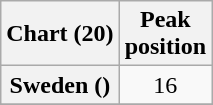<table class="wikitable sortable plainrowheaders">
<tr>
<th>Chart (20)</th>
<th>Peak<br>position</th>
</tr>
<tr>
<th scope="row">Sweden ()</th>
<td style="text-align:center;">16</td>
</tr>
<tr>
</tr>
</table>
